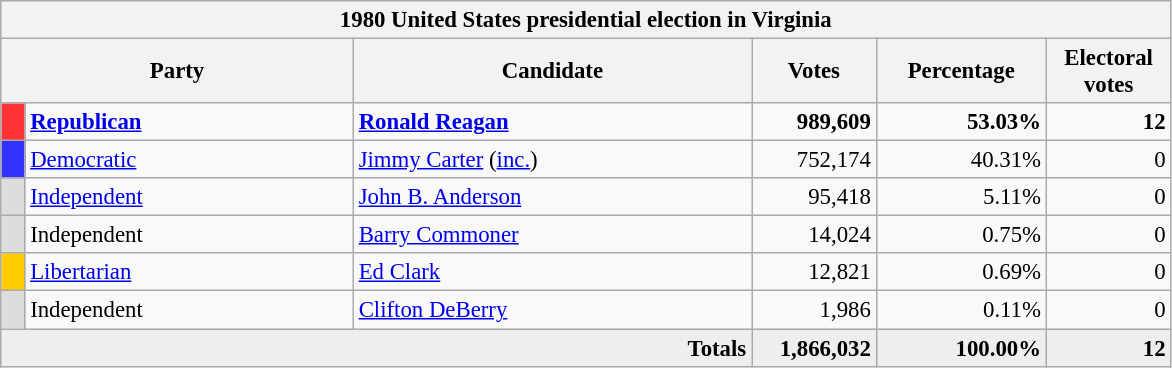<table class="wikitable" style="font-size: 95%;">
<tr>
<th colspan="6">1980 United States presidential election in Virginia</th>
</tr>
<tr>
<th colspan="2" style="width: 15em">Party</th>
<th style="width: 17em">Candidate</th>
<th style="width: 5em">Votes</th>
<th style="width: 7em">Percentage</th>
<th style="width: 5em">Electoral votes</th>
</tr>
<tr>
<th style="background:#f33; width:3px;"></th>
<td style="width: 130px"><strong><a href='#'>Republican</a></strong></td>
<td><strong><a href='#'>Ronald Reagan</a></strong></td>
<td style="text-align:right;"><strong>989,609</strong></td>
<td style="text-align:right;"><strong>53.03%</strong></td>
<td style="text-align:right;"><strong>12</strong></td>
</tr>
<tr>
<th style="background:#33f; width:3px;"></th>
<td style="width: 130px"><a href='#'>Democratic</a></td>
<td><a href='#'>Jimmy Carter</a> (<a href='#'>inc.</a>)</td>
<td style="text-align:right;">752,174</td>
<td style="text-align:right;">40.31%</td>
<td style="text-align:right;">0</td>
</tr>
<tr>
<th style="background:#DDDDDD; width:3px;"></th>
<td style="width: 130px"><a href='#'>Independent</a></td>
<td><a href='#'>John B. Anderson</a></td>
<td style="text-align:right;">95,418</td>
<td style="text-align:right;">5.11%</td>
<td style="text-align:right;">0</td>
</tr>
<tr>
<th style="background:#DDDDDD; width:3px;"></th>
<td style="width: 130px">Independent</td>
<td><a href='#'>Barry Commoner</a></td>
<td style="text-align:right;">14,024</td>
<td style="text-align:right;">0.75%</td>
<td style="text-align:right;">0</td>
</tr>
<tr>
<th style="background:#FFCC00; width:3px;"></th>
<td style="width: 130px"><a href='#'>Libertarian</a></td>
<td><a href='#'>Ed Clark</a></td>
<td style="text-align:right;">12,821</td>
<td style="text-align:right;">0.69%</td>
<td style="text-align:right;">0</td>
</tr>
<tr>
<th style="background:#DDDDDD; width:3px;"></th>
<td style="width: 130px">Independent</td>
<td><a href='#'>Clifton DeBerry</a></td>
<td style="text-align:right;">1,986</td>
<td style="text-align:right;">0.11%</td>
<td style="text-align:right;">0</td>
</tr>
<tr style="background:#eee; text-align:right;">
<td colspan="3"><strong>Totals</strong></td>
<td><strong>1,866,032</strong></td>
<td><strong>100.00%</strong></td>
<td><strong>12</strong></td>
</tr>
</table>
